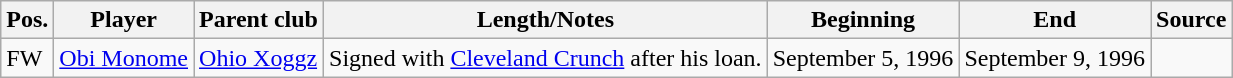<table class="wikitable sortable" style="text-align: left">
<tr>
<th><strong>Pos.</strong></th>
<th><strong>Player</strong></th>
<th><strong>Parent club</strong></th>
<th><strong>Length/Notes</strong></th>
<th><strong>Beginning</strong></th>
<th><strong>End</strong></th>
<th><strong>Source</strong></th>
</tr>
<tr>
<td>FW</td>
<td> <a href='#'>Obi Monome</a></td>
<td> <a href='#'>Ohio Xoggz</a></td>
<td>Signed with <a href='#'>Cleveland Crunch</a> after his loan.</td>
<td>September 5, 1996</td>
<td>September 9, 1996</td>
<td align=center></td>
</tr>
</table>
